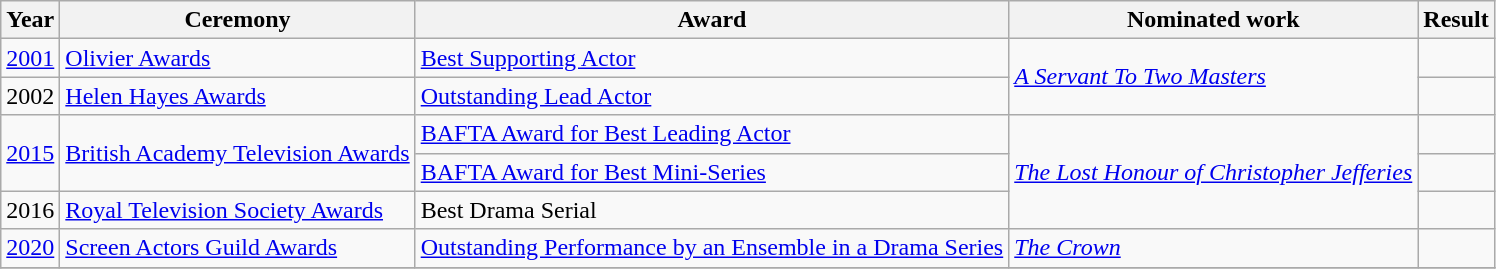<table class="wikitable">
<tr>
<th>Year</th>
<th>Ceremony</th>
<th>Award</th>
<th>Nominated work</th>
<th>Result</th>
</tr>
<tr>
<td><a href='#'>2001</a></td>
<td><a href='#'>Olivier Awards</a></td>
<td><a href='#'>Best Supporting Actor</a></td>
<td rowspan=2><em><a href='#'>A Servant To Two Masters</a></em></td>
<td></td>
</tr>
<tr>
<td>2002</td>
<td><a href='#'>Helen Hayes Awards</a></td>
<td><a href='#'>Outstanding Lead Actor</a></td>
<td></td>
</tr>
<tr>
<td rowspan=2><a href='#'>2015</a></td>
<td rowspan=2><a href='#'>British Academy Television Awards</a></td>
<td><a href='#'>BAFTA Award for Best Leading Actor</a></td>
<td rowspan=3><em><a href='#'>The Lost Honour of Christopher Jefferies</a></em></td>
<td></td>
</tr>
<tr>
<td><a href='#'>BAFTA Award for Best Mini-Series</a></td>
<td></td>
</tr>
<tr>
<td>2016</td>
<td><a href='#'>Royal Television Society Awards</a></td>
<td>Best Drama Serial </td>
<td></td>
</tr>
<tr>
<td><a href='#'>2020</a></td>
<td><a href='#'>Screen Actors Guild Awards</a></td>
<td><a href='#'>Outstanding Performance by an Ensemble in a Drama Series</a></td>
<td><em><a href='#'>The Crown</a></em></td>
<td></td>
</tr>
<tr>
</tr>
</table>
